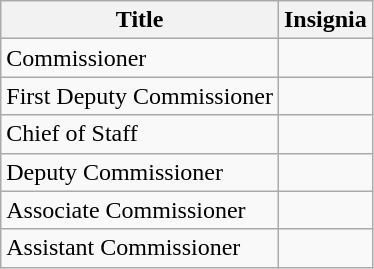<table class="wikitable">
<tr>
<th>Title</th>
<th>Insignia</th>
</tr>
<tr>
<td>Commissioner</td>
<td></td>
</tr>
<tr>
<td>First Deputy Commissioner</td>
<td></td>
</tr>
<tr>
<td>Chief of Staff</td>
<td></td>
</tr>
<tr>
<td>Deputy Commissioner</td>
<td></td>
</tr>
<tr>
<td>Associate Commissioner</td>
<td></td>
</tr>
<tr>
<td>Assistant Commissioner</td>
<td></td>
</tr>
</table>
